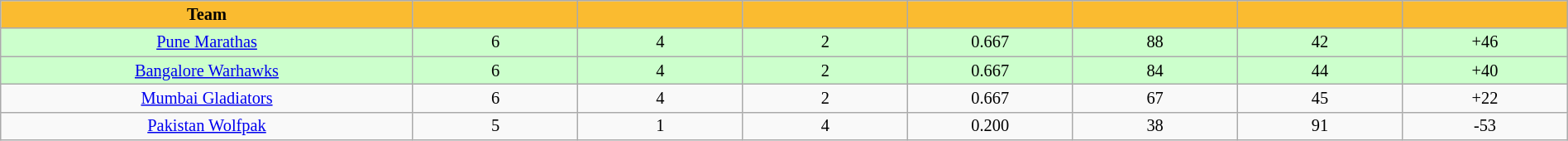<table class="wikitable" style="width:100%; font-size:85%; text-align:center">
<tr>
<th style="background:#FABB30; width:25%;color:black;">Team</th>
<th style="background:#FABB30; width:10%;color:black;"></th>
<th style="background:#FABB30; width:10%;color:black;"></th>
<th style="background:#FABB30; width:10%;color:black;"></th>
<th style="background:#FABB30; width:10%;color:black;"></th>
<th style="background:#FABB30; width:10%;color:black;"></th>
<th style="background:#FABB30; width:10%;color:black;"></th>
<th style="background:#FABB30; width:10%;color:black;"></th>
</tr>
<tr style="background-color:#ccffcc">
<td><a href='#'>Pune Marathas</a></td>
<td>6</td>
<td>4</td>
<td>2</td>
<td>0.667</td>
<td>88</td>
<td>42</td>
<td>+46</td>
</tr>
<tr style="background-color:#ccffcc">
<td><a href='#'>Bangalore Warhawks</a></td>
<td>6</td>
<td>4</td>
<td>2</td>
<td>0.667</td>
<td>84</td>
<td>44</td>
<td>+40</td>
</tr>
<tr>
<td><a href='#'>Mumbai Gladiators</a></td>
<td>6</td>
<td>4</td>
<td>2</td>
<td>0.667</td>
<td>67</td>
<td>45</td>
<td>+22</td>
</tr>
<tr>
<td><a href='#'>Pakistan Wolfpak</a></td>
<td>5</td>
<td>1</td>
<td>4</td>
<td>0.200</td>
<td>38</td>
<td>91</td>
<td>-53</td>
</tr>
</table>
